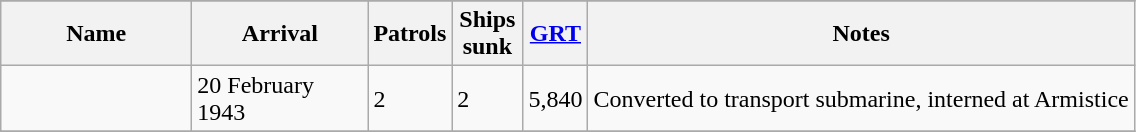<table class="wikitable">
<tr>
</tr>
<tr>
<th scope="col" width="120px">Name</th>
<th scope="col" width="110px">Arrival</th>
<th scope="col" width="40px">Patrols</th>
<th scope="col" width="40px">Ships<br>sunk</th>
<th scope="col" width="15px"><a href='#'>GRT</a></th>
<th>Notes</th>
</tr>
<tr>
<td></td>
<td>20 February 1943</td>
<td>2</td>
<td>2</td>
<td align="right">5,840</td>
<td>Converted to transport submarine, interned at Armistice</td>
</tr>
<tr>
</tr>
</table>
